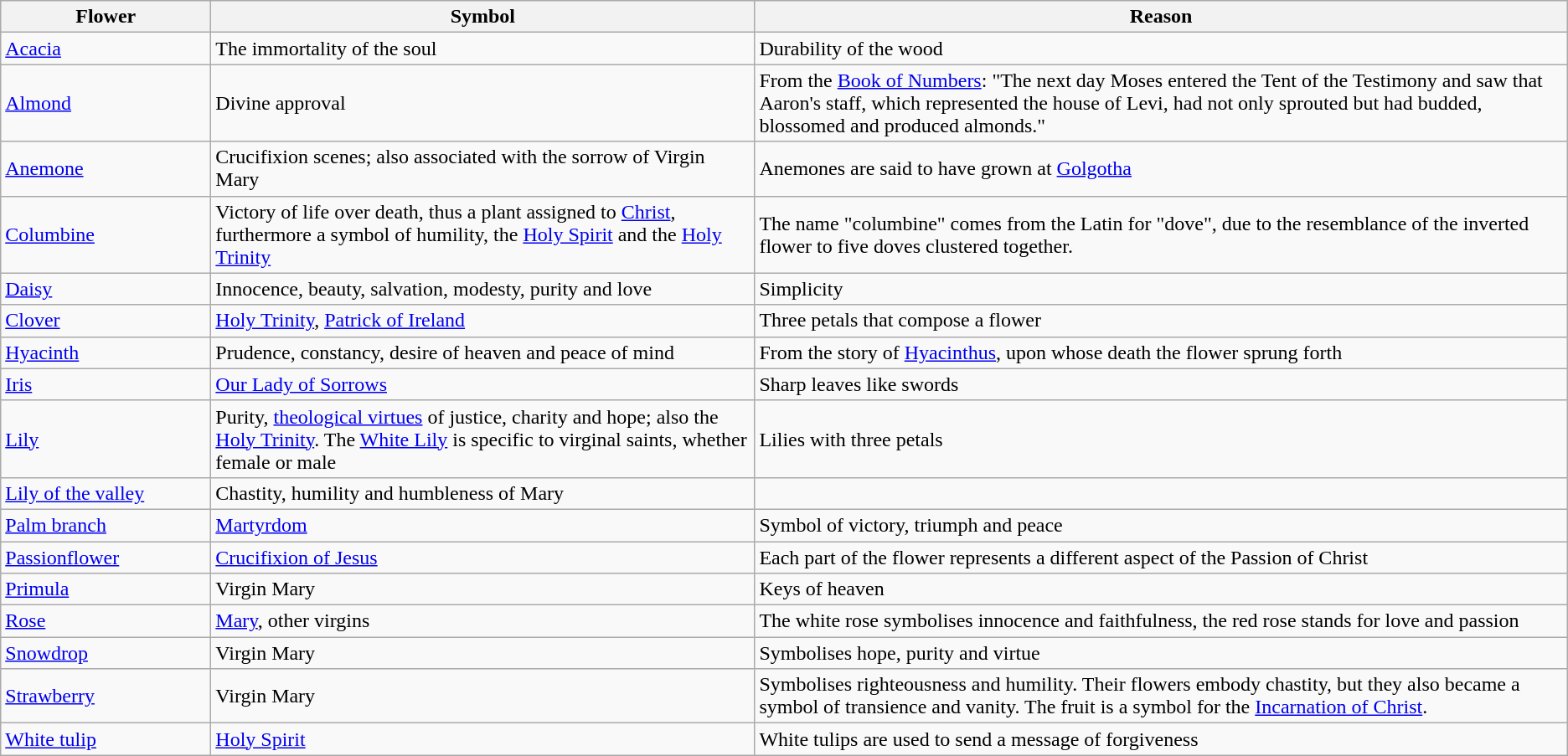<table class="wikitable">
<tr>
<th scope="col" style="width: 10em;">Flower</th>
<th scope="col">Symbol</th>
<th scope="col">Reason</th>
</tr>
<tr>
<td><a href='#'>Acacia</a></td>
<td>The immortality of the soul</td>
<td>Durability of the wood</td>
</tr>
<tr>
<td><a href='#'>Almond</a></td>
<td>Divine approval</td>
<td>From the <a href='#'>Book of Numbers</a>: "The next day Moses entered the Tent of the Testimony and saw that Aaron's staff, which represented the house of Levi, had not only sprouted but had budded, blossomed and produced almonds."</td>
</tr>
<tr>
<td><a href='#'>Anemone</a></td>
<td>Crucifixion scenes; also associated with the sorrow of Virgin Mary</td>
<td>Anemones are said to have grown at <a href='#'>Golgotha</a></td>
</tr>
<tr>
<td><a href='#'>Columbine</a></td>
<td>Victory of life over death, thus a plant assigned to <a href='#'>Christ</a>, furthermore a symbol of humility, the <a href='#'>Holy Spirit</a> and the <a href='#'>Holy Trinity</a></td>
<td>The name "columbine" comes from the Latin for "dove", due to the resemblance of the inverted flower to five doves clustered together.</td>
</tr>
<tr>
<td><a href='#'>Daisy</a></td>
<td>Innocence, beauty, salvation, modesty, purity and love</td>
<td>Simplicity</td>
</tr>
<tr>
<td><a href='#'>Clover</a></td>
<td><a href='#'>Holy Trinity</a>, <a href='#'>Patrick of Ireland</a></td>
<td>Three petals that compose a flower</td>
</tr>
<tr>
<td><a href='#'>Hyacinth</a></td>
<td>Prudence, constancy, desire of heaven and peace of mind</td>
<td>From the story of <a href='#'>Hyacinthus</a>, upon whose death the flower sprung forth</td>
</tr>
<tr>
<td><a href='#'>Iris</a></td>
<td><a href='#'>Our Lady of Sorrows</a></td>
<td>Sharp leaves like swords</td>
</tr>
<tr>
<td><a href='#'>Lily</a></td>
<td>Purity, <a href='#'>theological virtues</a> of justice, charity and hope; also the <a href='#'>Holy Trinity</a>. The <a href='#'>White Lily</a> is specific to virginal saints, whether female or male</td>
<td>Lilies with three petals</td>
</tr>
<tr>
<td><a href='#'>Lily of the valley</a></td>
<td>Chastity, humility and humbleness of Mary</td>
<td></td>
</tr>
<tr>
<td><a href='#'>Palm branch</a></td>
<td><a href='#'>Martyrdom</a></td>
<td>Symbol of victory, triumph and peace</td>
</tr>
<tr>
<td><a href='#'>Passionflower</a></td>
<td><a href='#'>Crucifixion of Jesus</a></td>
<td>Each part of the flower represents a different aspect of the Passion of Christ</td>
</tr>
<tr>
<td><a href='#'>Primula</a></td>
<td>Virgin Mary</td>
<td>Keys of heaven</td>
</tr>
<tr>
<td><a href='#'>Rose</a></td>
<td><a href='#'>Mary</a>, other virgins</td>
<td>The white rose symbolises innocence and faithfulness, the red rose stands for love and passion</td>
</tr>
<tr>
<td><a href='#'>Snowdrop</a></td>
<td>Virgin Mary</td>
<td>Symbolises hope, purity and virtue</td>
</tr>
<tr>
<td><a href='#'>Strawberry</a></td>
<td>Virgin Mary</td>
<td>Symbolises righteousness and humility. Their flowers embody chastity, but they also became a symbol of transience and vanity. The fruit is a symbol for the <a href='#'>Incarnation of Christ</a>.</td>
</tr>
<tr>
<td><a href='#'>White tulip</a></td>
<td><a href='#'>Holy Spirit</a></td>
<td>White tulips are used to send a message of forgiveness</td>
</tr>
</table>
